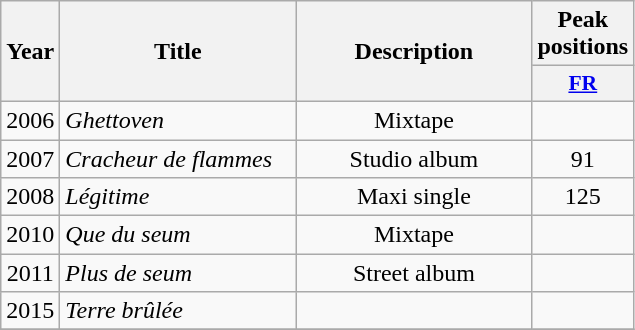<table class="wikitable">
<tr>
<th align="center" rowspan="2" width="10">Year</th>
<th align="center" rowspan="2" width="150">Title</th>
<th align="center" rowspan="2" width="150">Description</th>
<th align="center" colspan="1" width="20">Peak positions</th>
</tr>
<tr>
<th scope="col" style="width:3em;font-size:90%;"><a href='#'>FR</a><br></th>
</tr>
<tr>
<td style="text-align:center;">2006</td>
<td><em>Ghettoven</em></td>
<td style="text-align:center;">Mixtape</td>
<td style="text-align:center;"></td>
</tr>
<tr>
<td style="text-align:center;">2007</td>
<td><em>Cracheur de flammes</em></td>
<td style="text-align:center;">Studio album</td>
<td style="text-align:center;">91</td>
</tr>
<tr>
<td style="text-align:center;">2008</td>
<td><em>Légitime</em></td>
<td style="text-align:center;">Maxi single</td>
<td style="text-align:center;">125</td>
</tr>
<tr>
<td style="text-align:center;">2010</td>
<td><em>Que du seum</em></td>
<td style="text-align:center;">Mixtape</td>
<td style="text-align:center;"></td>
</tr>
<tr>
<td style="text-align:center;">2011</td>
<td><em>Plus de seum</em></td>
<td style="text-align:center;">Street album</td>
<td style="text-align:center;"></td>
</tr>
<tr>
<td style="text-align:center;">2015</td>
<td><em>Terre brûlée</em></td>
<td style="text-align:center;"></td>
<td style="text-align:center;"></td>
</tr>
<tr>
</tr>
</table>
